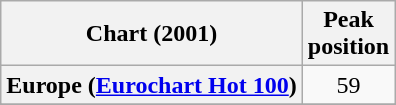<table class="wikitable sortable plainrowheaders" style="text-align:center">
<tr>
<th>Chart (2001)</th>
<th>Peak<br>position</th>
</tr>
<tr>
<th scope="row">Europe (<a href='#'>Eurochart Hot 100</a>)</th>
<td>59</td>
</tr>
<tr>
</tr>
<tr>
</tr>
</table>
